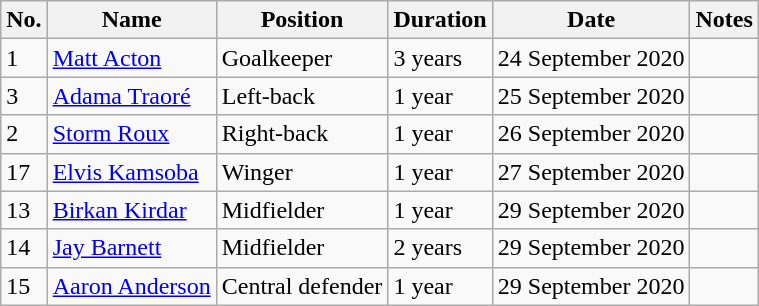<table class="wikitable">
<tr>
<th>No.</th>
<th>Name</th>
<th>Position</th>
<th>Duration</th>
<th>Date</th>
<th>Notes</th>
</tr>
<tr>
<td>1</td>
<td><a href='#'>Matt Acton</a></td>
<td>Goalkeeper</td>
<td>3 years</td>
<td>24 September 2020</td>
<td></td>
</tr>
<tr>
<td>3</td>
<td> <a href='#'>Adama Traoré</a></td>
<td>Left-back</td>
<td>1 year</td>
<td>25 September 2020</td>
<td></td>
</tr>
<tr>
<td>2</td>
<td> <a href='#'>Storm Roux</a></td>
<td>Right-back</td>
<td>1 year</td>
<td>26 September 2020</td>
<td></td>
</tr>
<tr>
<td>17</td>
<td> <a href='#'>Elvis Kamsoba</a></td>
<td>Winger</td>
<td>1 year</td>
<td>27 September 2020</td>
<td></td>
</tr>
<tr>
<td>13</td>
<td><a href='#'>Birkan Kirdar</a></td>
<td>Midfielder</td>
<td>1 year</td>
<td>29 September 2020</td>
<td></td>
</tr>
<tr>
<td>14</td>
<td><a href='#'>Jay Barnett</a></td>
<td>Midfielder</td>
<td>2 years</td>
<td>29 September 2020</td>
<td></td>
</tr>
<tr>
<td>15</td>
<td><a href='#'>Aaron Anderson</a></td>
<td>Central defender</td>
<td>1 year</td>
<td>29 September 2020</td>
<td></td>
</tr>
</table>
